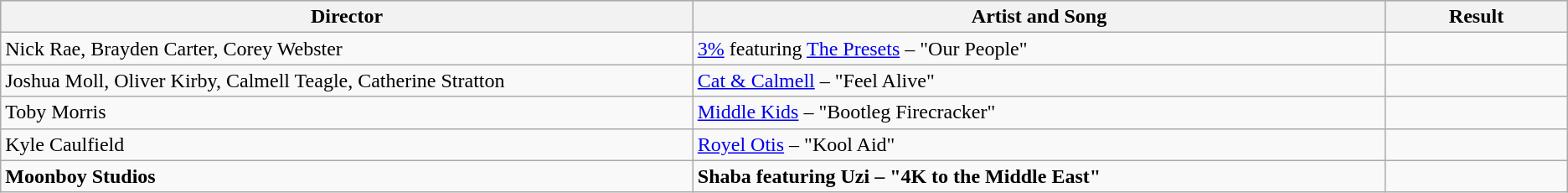<table class="sortable wikitable">
<tr bgcolor="#bebebe">
<th width="19%">Director</th>
<th width="19%">Artist and Song</th>
<th width="5%">Result</th>
</tr>
<tr>
<td>Nick Rae, Brayden Carter, Corey Webster</td>
<td><a href='#'>3%</a> featuring <a href='#'>The Presets</a> – "Our People"</td>
<td></td>
</tr>
<tr>
<td>Joshua Moll, Oliver Kirby, Calmell Teagle, Catherine Stratton</td>
<td><a href='#'>Cat & Calmell</a> – "Feel Alive"</td>
<td></td>
</tr>
<tr>
<td>Toby Morris</td>
<td><a href='#'>Middle Kids</a> – "Bootleg Firecracker"</td>
<td></td>
</tr>
<tr>
<td>Kyle Caulfield</td>
<td><a href='#'>Royel Otis</a> – "Kool Aid"</td>
<td></td>
</tr>
<tr>
<td><strong>Moonboy Studios</strong></td>
<td><strong>Shaba featuring Uzi – "4K to the Middle East"</strong></td>
<td></td>
</tr>
</table>
